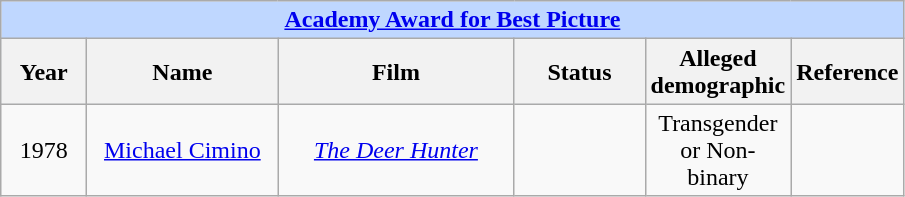<table class="wikitable" style="text-align: center">
<tr style="background:#bfd7ff;">
<td colspan="7" style="text-align:center;"><strong><a href='#'>Academy Award for Best Picture</a></strong></td>
</tr>
<tr style="background:#ebf5ff;">
<th style="width:050px;">Year</th>
<th style="width:120px;">Name</th>
<th style="width:150px;">Film</th>
<th style="width:080px;">Status</th>
<th style="width:080px;">Alleged demographic</th>
<th style="width:050px;">Reference</th>
</tr>
<tr>
<td>1978</td>
<td><a href='#'>Michael Cimino</a></td>
<td><em><a href='#'>The Deer Hunter</a></em></td>
<td></td>
<td>Transgender or Non-binary</td>
<td></td>
</tr>
</table>
